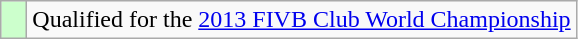<table class="wikitable" style="text-align: left">
<tr>
<td width=10px bgcolor=#CCFFCC></td>
<td>Qualified for the <a href='#'>2013 FIVB Club World Championship</a></td>
</tr>
</table>
